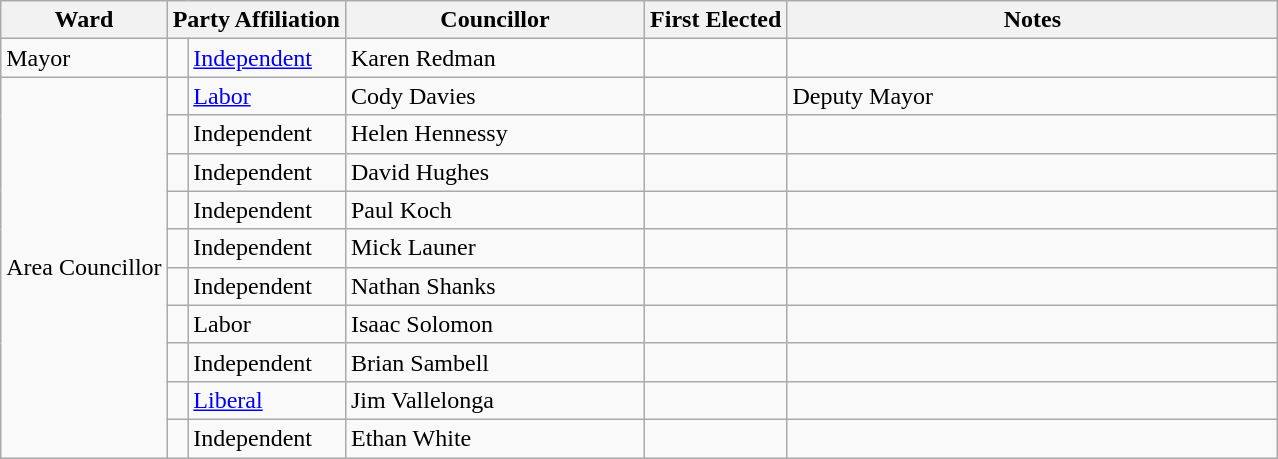<table class="wikitable">
<tr>
<th>Ward</th>
<th colspan="2">Party Affiliation</th>
<th style=width:12em>Councillor</th>
<th>First Elected</th>
<th style=width:20em>Notes</th>
</tr>
<tr>
<td>Mayor</td>
<td> </td>
<td><a href='#'>Independent</a></td>
<td>Karen Redman</td>
<td></td>
<td></td>
</tr>
<tr>
<td rowspan="10">Area Councillor</td>
<td> </td>
<td><a href='#'>Labor</a></td>
<td>Cody Davies</td>
<td></td>
<td>Deputy Mayor</td>
</tr>
<tr>
<td> </td>
<td>Independent</td>
<td>Helen Hennessy</td>
<td></td>
<td></td>
</tr>
<tr>
<td> </td>
<td>Independent</td>
<td>David Hughes</td>
<td></td>
<td></td>
</tr>
<tr>
<td> </td>
<td>Independent</td>
<td>Paul Koch</td>
<td></td>
<td></td>
</tr>
<tr>
<td> </td>
<td>Independent</td>
<td>Mick Launer</td>
<td></td>
<td></td>
</tr>
<tr>
<td> </td>
<td>Independent</td>
<td>Nathan Shanks</td>
<td></td>
<td></td>
</tr>
<tr>
<td> </td>
<td>Labor</td>
<td>Isaac Solomon</td>
<td></td>
<td></td>
</tr>
<tr>
<td> </td>
<td>Independent</td>
<td>Brian Sambell</td>
<td></td>
<td></td>
</tr>
<tr>
<td> </td>
<td><a href='#'>Liberal</a></td>
<td>Jim Vallelonga</td>
<td></td>
<td></td>
</tr>
<tr>
<td> </td>
<td>Independent</td>
<td>Ethan White</td>
<td></td>
<td></td>
</tr>
</table>
